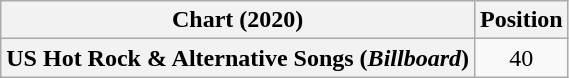<table class="wikitable plainrowheaders" style="text-align:center">
<tr>
<th scope="col">Chart (2020)</th>
<th scope="col">Position</th>
</tr>
<tr>
<th scope="row">US Hot Rock & Alternative Songs (<em>Billboard</em>)</th>
<td>40</td>
</tr>
</table>
